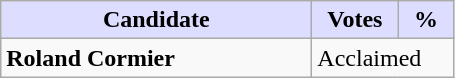<table class="wikitable">
<tr>
<th style="background:#ddf; width:200px;">Candidate</th>
<th style="background:#ddf; width:50px;">Votes</th>
<th style="background:#ddf; width:30px;">%</th>
</tr>
<tr>
<td><strong>Roland Cormier</strong></td>
<td colspan="2">Acclaimed</td>
</tr>
</table>
